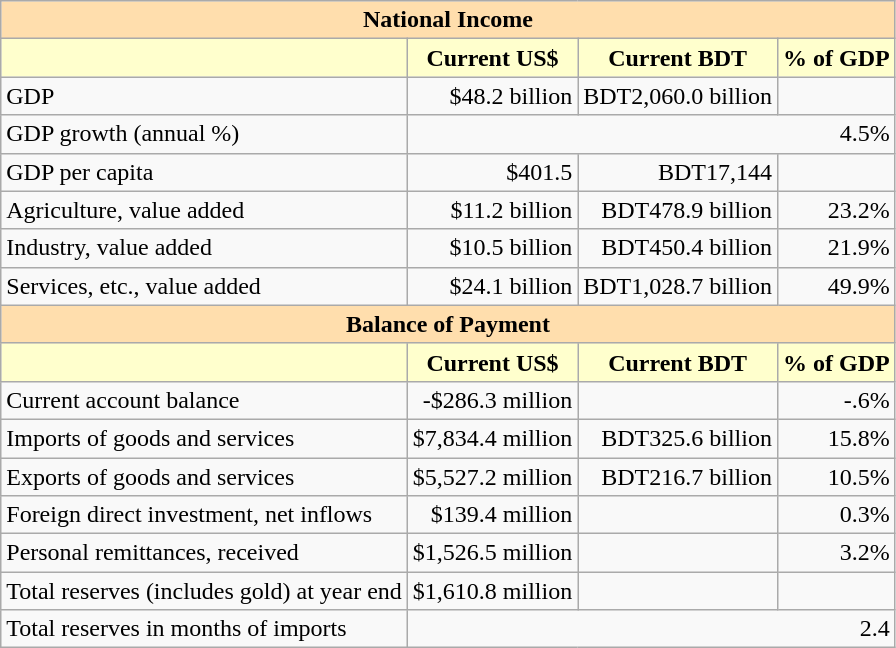<table class="wikitable">
<tr>
<th colspan="4" style="background: #ffdead;">National Income</th>
</tr>
<tr>
<th style="background: #ffffcd;"></th>
<th style="background: #ffffcd;">Current US$</th>
<th style="background: #ffffcd;">Current BDT</th>
<th style="background: #ffffcd;">% of GDP</th>
</tr>
<tr>
<td>GDP</td>
<td style="text-align: right;">$48.2 billion</td>
<td style="text-align: right;">BDT2,060.0 billion</td>
<td style="text-align: right;"></td>
</tr>
<tr>
<td>GDP growth (annual %)</td>
<td colspan="3"  style="text-align: right;">4.5%</td>
</tr>
<tr>
<td>GDP per capita</td>
<td style="text-align: right;">$401.5</td>
<td style="text-align: right;">BDT17,144</td>
<td style="text-align: right;"></td>
</tr>
<tr>
<td>Agriculture, value added</td>
<td style="text-align: right;">$11.2 billion</td>
<td style="text-align: right;">BDT478.9 billion</td>
<td style="text-align: right;">23.2%</td>
</tr>
<tr>
<td>Industry, value added</td>
<td style="text-align: right;">$10.5 billion</td>
<td style="text-align: right;">BDT450.4 billion</td>
<td style="text-align: right;">21.9%</td>
</tr>
<tr>
<td>Services, etc., value added</td>
<td style="text-align: right;">$24.1 billion</td>
<td style="text-align: right;">BDT1,028.7 billion</td>
<td style="text-align: right;">49.9%</td>
</tr>
<tr>
<th colspan="4" style="background: #ffdead;">Balance of Payment</th>
</tr>
<tr>
<th style="background: #ffffcd;"></th>
<th style="background: #ffffcd;">Current US$</th>
<th style="background: #ffffcd;">Current BDT</th>
<th style="background: #ffffcd;">% of GDP</th>
</tr>
<tr>
<td>Current account balance</td>
<td style="text-align: right;">-$286.3 million</td>
<td style="text-align: right;"></td>
<td style="text-align: right;">-.6%</td>
</tr>
<tr>
<td>Imports of goods and services</td>
<td style="text-align: right;">$7,834.4 million</td>
<td style="text-align: right;">BDT325.6 billion</td>
<td style="text-align: right;">15.8%</td>
</tr>
<tr>
<td>Exports of goods and services</td>
<td style="text-align: right;">$5,527.2 million</td>
<td style="text-align: right;">BDT216.7 billion</td>
<td style="text-align: right;">10.5%</td>
</tr>
<tr>
<td>Foreign direct investment, net inflows</td>
<td style="text-align: right;">$139.4 million</td>
<td style="text-align: right;"></td>
<td style="text-align: right;">0.3%</td>
</tr>
<tr>
<td>Personal remittances, received</td>
<td style="text-align: right;">$1,526.5 million</td>
<td style="text-align: right;"></td>
<td style="text-align: right;">3.2%</td>
</tr>
<tr>
<td>Total reserves (includes gold) at year end</td>
<td style="text-align: right;">$1,610.8 million</td>
<td style="text-align: right;"></td>
<td style="text-align: right;"></td>
</tr>
<tr>
<td>Total reserves in months of imports</td>
<td colspan="3"  style="text-align: right;">2.4</td>
</tr>
</table>
